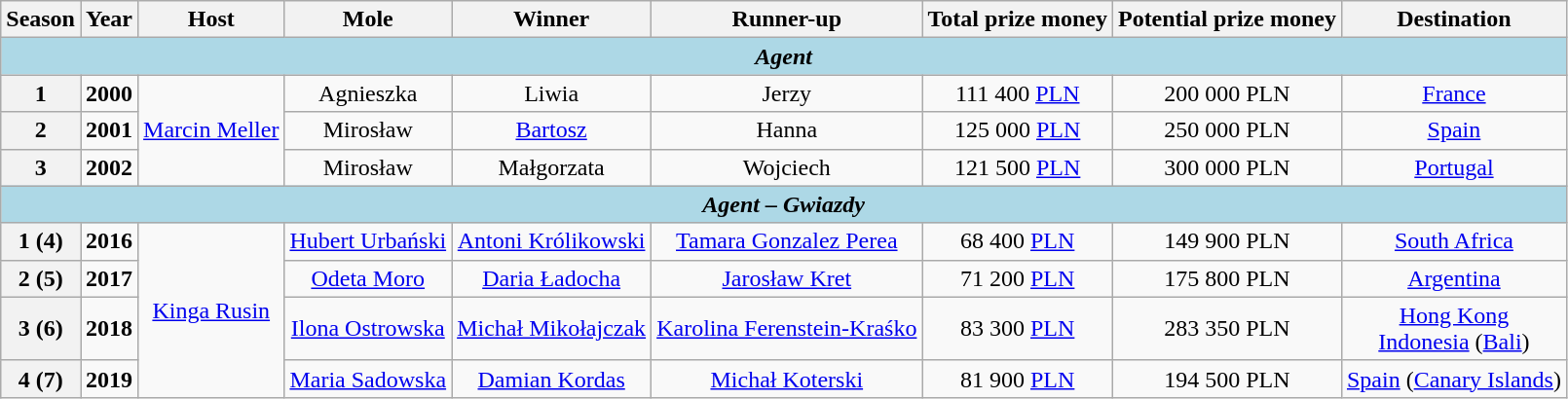<table class="wikitable">
<tr>
<th>Season</th>
<th>Year</th>
<th>Host</th>
<th>Mole</th>
<th>Winner</th>
<th>Runner-up</th>
<th>Total prize money</th>
<th>Potential prize money</th>
<th>Destination</th>
</tr>
<tr align="center">
<td colspan="9" bgcolor="LightBlue"><strong><em>Agent</em></strong></td>
</tr>
<tr align="center">
<th>1</th>
<td><strong>2000</strong></td>
<td rowspan="3"><a href='#'>Marcin Meller</a></td>
<td>Agnieszka</td>
<td>Liwia</td>
<td>Jerzy</td>
<td>111 400 <a href='#'>PLN</a></td>
<td>200 000 PLN</td>
<td><a href='#'>France</a></td>
</tr>
<tr align="center">
<th>2</th>
<td><strong>2001</strong></td>
<td>Mirosław</td>
<td><a href='#'>Bartosz</a></td>
<td>Hanna</td>
<td>125 000 <a href='#'>PLN</a></td>
<td>250 000 PLN</td>
<td><a href='#'>Spain</a></td>
</tr>
<tr align="center">
<th>3</th>
<td><strong>2002</strong></td>
<td>Mirosław</td>
<td>Małgorzata</td>
<td>Wojciech</td>
<td>121 500 <a href='#'>PLN</a></td>
<td>300 000 PLN</td>
<td><a href='#'>Portugal</a></td>
</tr>
<tr align="center">
<td colspan="9" bgcolor="LightBlue"><strong><em>Agent – Gwiazdy</em></strong></td>
</tr>
<tr align="center">
<th>1 (4)</th>
<td><strong>2016</strong></td>
<td rowspan="4"><a href='#'>Kinga Rusin</a></td>
<td><a href='#'>Hubert Urbański</a></td>
<td><a href='#'>Antoni Królikowski</a></td>
<td><a href='#'>Tamara Gonzalez Perea</a></td>
<td>68 400 <a href='#'>PLN</a></td>
<td>149 900 PLN</td>
<td><a href='#'>South Africa</a></td>
</tr>
<tr align="center">
<th>2 (5)</th>
<td><strong>2017</strong></td>
<td><a href='#'>Odeta Moro</a></td>
<td><a href='#'>Daria Ładocha</a></td>
<td><a href='#'>Jarosław Kret</a></td>
<td>71 200 <a href='#'>PLN</a></td>
<td>175 800 PLN</td>
<td><a href='#'>Argentina</a></td>
</tr>
<tr align="center">
<th>3 (6)</th>
<td><strong>2018</strong></td>
<td><a href='#'>Ilona Ostrowska</a></td>
<td><a href='#'>Michał Mikołajczak</a></td>
<td><a href='#'>Karolina Ferenstein-Kraśko</a></td>
<td>83 300 <a href='#'>PLN</a></td>
<td>283 350 PLN</td>
<td><a href='#'>Hong Kong</a><br><a href='#'>Indonesia</a> (<a href='#'>Bali</a>)</td>
</tr>
<tr align="center">
<th>4 (7)</th>
<td><strong>2019</strong></td>
<td><a href='#'>Maria Sadowska</a></td>
<td><a href='#'>Damian Kordas</a></td>
<td><a href='#'>Michał Koterski</a></td>
<td>81 900 <a href='#'>PLN</a></td>
<td>194 500 PLN</td>
<td><a href='#'>Spain</a> (<a href='#'>Canary Islands</a>)</td>
</tr>
</table>
